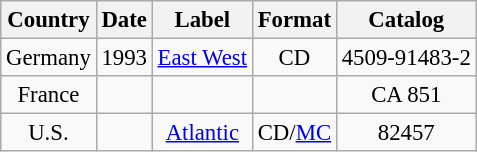<table class="wikitable" style="font-size:95%;">
<tr>
<th>Country</th>
<th>Date</th>
<th>Label</th>
<th>Format</th>
<th>Catalog</th>
</tr>
<tr>
<td style="text-align:center;">Germany</td>
<td style="text-align:center;">1993</td>
<td style="text-align:center;"><a href='#'>East West</a></td>
<td style="text-align:center;">CD</td>
<td style="text-align:center;">4509-91483-2</td>
</tr>
<tr>
<td style="text-align:center;">France</td>
<td></td>
<td></td>
<td></td>
<td style="text-align:center;">CA 851</td>
</tr>
<tr>
<td style="text-align:center;">U.S.</td>
<td></td>
<td style="text-align:center;"><a href='#'>Atlantic</a></td>
<td style="text-align:center;">CD/<a href='#'>MC</a></td>
<td style="text-align:center;">82457</td>
</tr>
</table>
